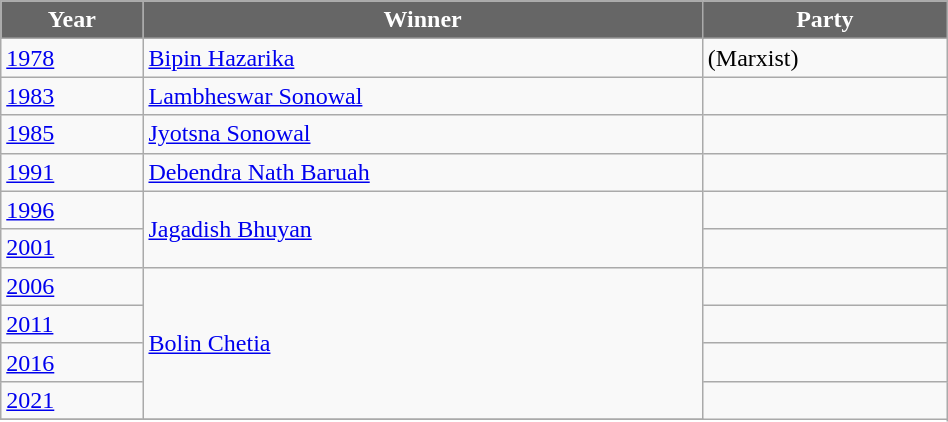<table class="wikitable" width="50%">
<tr>
<th style="background-color:#666666; color:white">Year</th>
<th style="background-color:#666666; color:white">Winner</th>
<th style="background-color:#666666; color:white" colspan="2">Party</th>
</tr>
<tr>
<td><a href='#'>1978</a></td>
<td><a href='#'>Bipin Hazarika</a></td>
<td> (Marxist)</td>
</tr>
<tr>
<td><a href='#'>1983</a></td>
<td><a href='#'>Lambheswar Sonowal</a></td>
<td></td>
</tr>
<tr>
<td><a href='#'>1985</a></td>
<td><a href='#'>Jyotsna Sonowal</a></td>
<td></td>
</tr>
<tr>
<td><a href='#'>1991</a></td>
<td><a href='#'>Debendra Nath Baruah</a></td>
<td></td>
</tr>
<tr>
<td><a href='#'>1996</a></td>
<td rowspan="2"><a href='#'>Jagadish Bhuyan</a></td>
<td></td>
</tr>
<tr>
<td><a href='#'>2001</a></td>
</tr>
<tr>
<td><a href='#'>2006</a></td>
<td rowspan="4"><a href='#'>Bolin Chetia</a></td>
<td></td>
</tr>
<tr>
<td><a href='#'>2011</a></td>
</tr>
<tr>
<td><a href='#'>2016</a></td>
<td></td>
</tr>
<tr>
<td><a href='#'>2021</a></td>
</tr>
<tr>
</tr>
</table>
